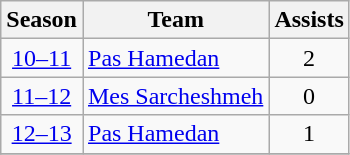<table class="wikitable" style="text-align: center;">
<tr>
<th>Season</th>
<th>Team</th>
<th>Assists</th>
</tr>
<tr>
<td><a href='#'>10–11</a></td>
<td align="left"><a href='#'>Pas Hamedan</a></td>
<td>2</td>
</tr>
<tr>
<td><a href='#'>11–12</a></td>
<td align="left"><a href='#'>Mes Sarcheshmeh</a></td>
<td>0</td>
</tr>
<tr>
<td><a href='#'>12–13</a></td>
<td align="left"><a href='#'>Pas Hamedan</a></td>
<td>1</td>
</tr>
<tr>
</tr>
</table>
